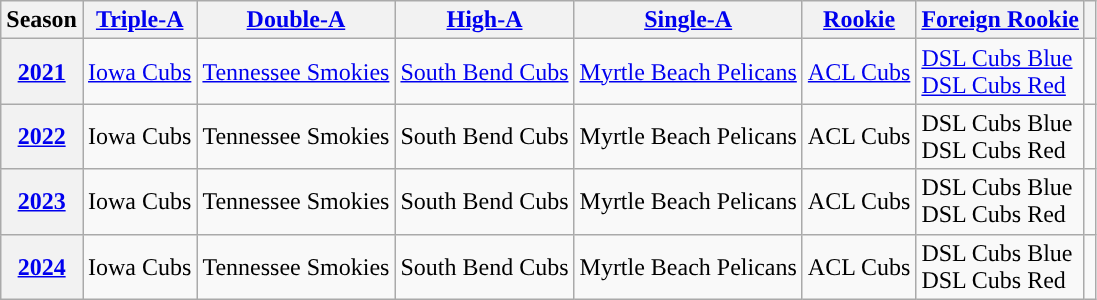<table class="wikitable plainrowheaders">
<tr>
<th scope="col">Season</th>
<th scope="col"><a href='#'><span>Triple-A</span></a></th>
<th scope="col"><a href='#'><span>Double-A</span></a></th>
<th scope="col"><a href='#'><span>High-A</span></a></th>
<th scope="col"><a href='#'><span>Single-A</span></a></th>
<th scope="col"><a href='#'><span>Rookie</span></a></th>
<th scope="col"><a href='#'><span>Foreign Rookie</span></a></th>
<th scope="col"></th>
</tr>
<tr>
<th scope="row" style="text-align:center"><a href='#'>2021</a></th>
<td><a href='#'>Iowa Cubs</a></td>
<td><a href='#'>Tennessee Smokies</a></td>
<td><a href='#'>South Bend Cubs</a></td>
<td><a href='#'>Myrtle Beach Pelicans</a></td>
<td><a href='#'>ACL Cubs</a></td>
<td><a href='#'>DSL Cubs Blue</a><br><a href='#'>DSL Cubs Red</a></td>
<td align="center"></td>
</tr>
<tr>
<th scope="row" style="text-align:center"><a href='#'>2022</a></th>
<td>Iowa Cubs</td>
<td>Tennessee Smokies</td>
<td>South Bend Cubs</td>
<td>Myrtle Beach Pelicans</td>
<td>ACL Cubs</td>
<td>DSL Cubs Blue<br>DSL Cubs Red</td>
<td align="center"></td>
</tr>
<tr>
<th scope="row" style="text-align:center"><a href='#'>2023</a></th>
<td>Iowa Cubs</td>
<td>Tennessee Smokies</td>
<td>South Bend Cubs</td>
<td>Myrtle Beach Pelicans</td>
<td>ACL Cubs</td>
<td>DSL Cubs Blue<br>DSL Cubs Red</td>
<td align="center"></td>
</tr>
<tr>
<th scope="row" style="text-align:center"><a href='#'>2024</a></th>
<td>Iowa Cubs</td>
<td>Tennessee Smokies</td>
<td>South Bend Cubs</td>
<td>Myrtle Beach Pelicans</td>
<td>ACL Cubs</td>
<td>DSL Cubs Blue<br>DSL Cubs Red</td>
<td align="center"></td>
</tr>
</table>
